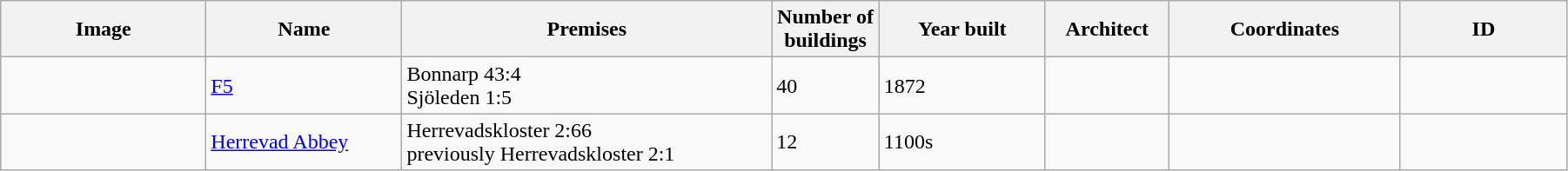<table class="wikitable" width="95%">
<tr>
<th width="150">Image</th>
<th>Name</th>
<th>Premises</th>
<th width="75">Number of<br>buildings</th>
<th width="120">Year built</th>
<th>Architect</th>
<th width="170">Coordinates</th>
<th width="120">ID</th>
</tr>
<tr>
<td></td>
<td><a href='#'>F5</a></td>
<td>Bonnarp 43:4<br>Sjöleden 1:5</td>
<td>40</td>
<td>1872</td>
<td></td>
<td></td>
<td></td>
</tr>
<tr>
<td></td>
<td Herrevadskloster><a href='#'>Herrevad Abbey</a></td>
<td>Herrevadskloster 2:66<br>previously Herrevadskloster 2:1</td>
<td>12</td>
<td>1100s</td>
<td></td>
<td></td>
<td></td>
</tr>
</table>
